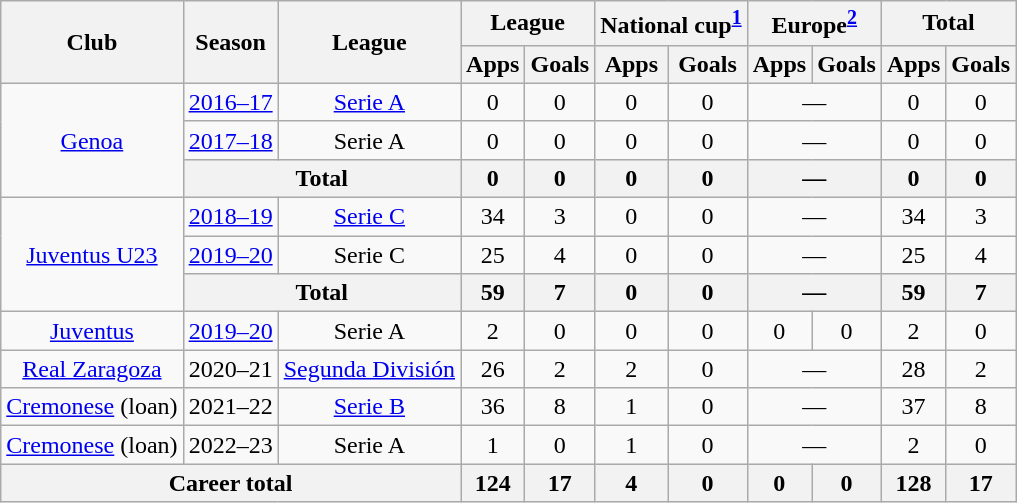<table class="wikitable" style="text-align:center">
<tr>
<th rowspan="2">Club</th>
<th rowspan="2">Season</th>
<th rowspan="2">League</th>
<th colspan="2">League</th>
<th colspan="2">National cup<sup><a href='#'>1</a></sup></th>
<th colspan="2">Europe<sup><a href='#'>2</a></sup></th>
<th colspan="2">Total</th>
</tr>
<tr>
<th>Apps</th>
<th>Goals</th>
<th>Apps</th>
<th>Goals</th>
<th>Apps</th>
<th>Goals</th>
<th>Apps</th>
<th>Goals</th>
</tr>
<tr>
<td rowspan="3"><a href='#'>Genoa</a></td>
<td><a href='#'>2016–17</a></td>
<td><a href='#'>Serie A</a></td>
<td>0</td>
<td>0</td>
<td>0</td>
<td>0</td>
<td colspan="2">—</td>
<td>0</td>
<td>0</td>
</tr>
<tr>
<td><a href='#'>2017–18</a></td>
<td>Serie A</td>
<td>0</td>
<td>0</td>
<td>0</td>
<td>0</td>
<td colspan="2">—</td>
<td>0</td>
<td>0</td>
</tr>
<tr>
<th colspan="2">Total</th>
<th>0</th>
<th>0</th>
<th>0</th>
<th>0</th>
<th colspan="2">—</th>
<th>0</th>
<th>0</th>
</tr>
<tr>
<td rowspan="3"><a href='#'>Juventus U23</a></td>
<td><a href='#'>2018–19</a></td>
<td><a href='#'>Serie C</a></td>
<td>34</td>
<td>3</td>
<td>0</td>
<td>0</td>
<td colspan="2">—</td>
<td>34</td>
<td>3</td>
</tr>
<tr>
<td><a href='#'>2019–20</a></td>
<td>Serie C</td>
<td>25</td>
<td>4</td>
<td>0</td>
<td>0</td>
<td colspan="2">—</td>
<td>25</td>
<td>4</td>
</tr>
<tr>
<th colspan="2">Total</th>
<th>59</th>
<th>7</th>
<th>0</th>
<th>0</th>
<th colspan="2">—</th>
<th>59</th>
<th>7</th>
</tr>
<tr>
<td rowspan="1"><a href='#'>Juventus</a></td>
<td><a href='#'>2019–20</a></td>
<td rowspan="1">Serie A</td>
<td>2</td>
<td>0</td>
<td>0</td>
<td>0</td>
<td>0</td>
<td>0</td>
<td>2</td>
<td>0</td>
</tr>
<tr>
<td><a href='#'>Real Zaragoza</a></td>
<td>2020–21</td>
<td><a href='#'>Segunda División</a></td>
<td>26</td>
<td>2</td>
<td>2</td>
<td>0</td>
<td colspan="2">—</td>
<td>28</td>
<td>2</td>
</tr>
<tr>
<td><a href='#'>Cremonese</a> (loan)</td>
<td>2021–22</td>
<td><a href='#'>Serie B</a></td>
<td>36</td>
<td>8</td>
<td>1</td>
<td>0</td>
<td colspan="2">—</td>
<td>37</td>
<td>8</td>
</tr>
<tr>
<td><a href='#'>Cremonese</a> (loan)</td>
<td>2022–23</td>
<td>Serie A</td>
<td>1</td>
<td>0</td>
<td>1</td>
<td>0</td>
<td colspan="2">—</td>
<td>2</td>
<td>0</td>
</tr>
<tr>
<th colspan="3">Career total</th>
<th>124</th>
<th>17</th>
<th>4</th>
<th>0</th>
<th>0</th>
<th>0</th>
<th>128</th>
<th>17</th>
</tr>
</table>
